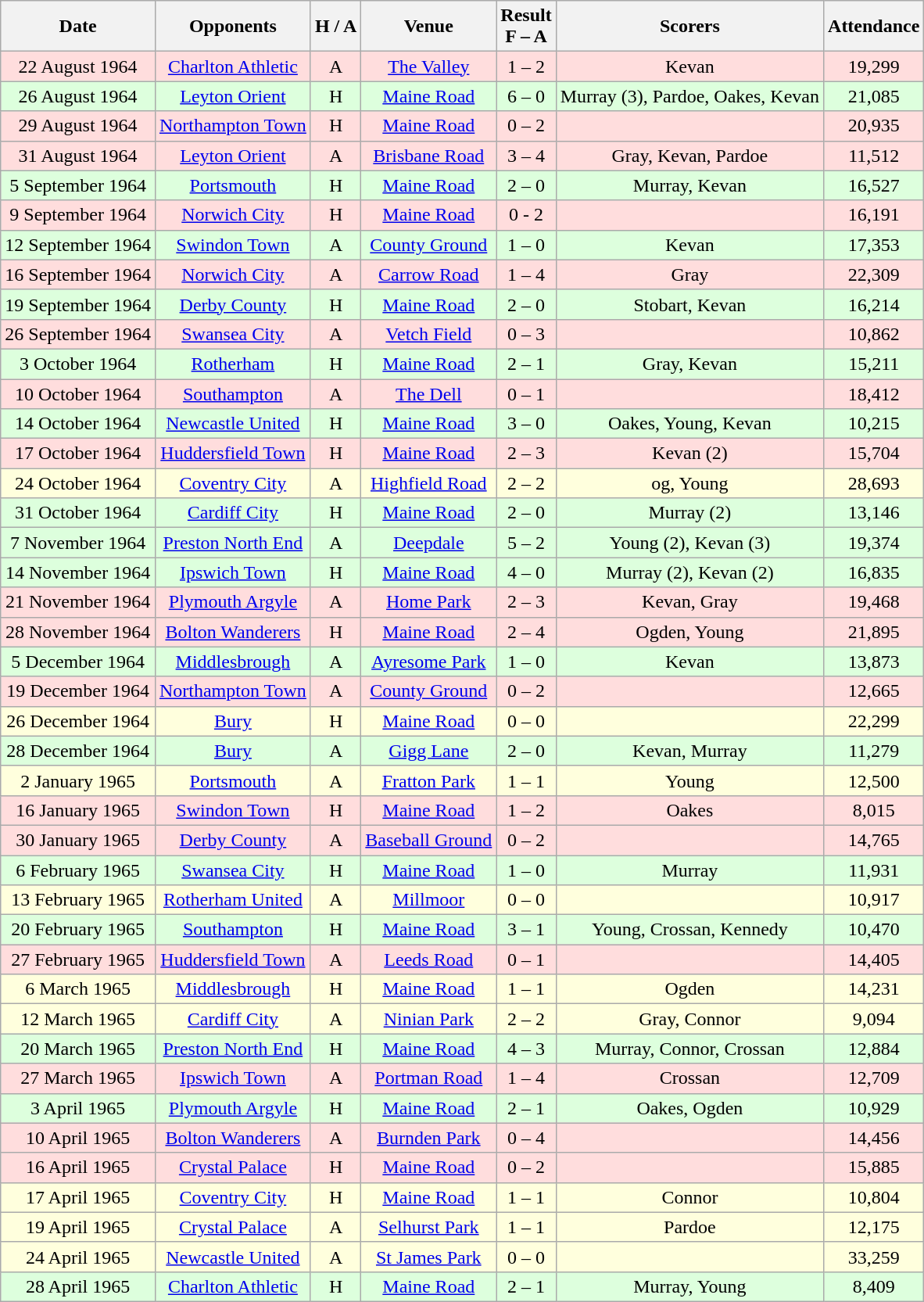<table class="wikitable" style="text-align:center">
<tr>
<th>Date</th>
<th>Opponents</th>
<th>H / A</th>
<th>Venue</th>
<th>Result<br>F – A</th>
<th>Scorers</th>
<th>Attendance</th>
</tr>
<tr bgcolor="#ffdddd">
<td>22 August 1964</td>
<td><a href='#'>Charlton Athletic</a></td>
<td>A</td>
<td><a href='#'>The Valley</a></td>
<td>1 – 2</td>
<td>Kevan</td>
<td>19,299</td>
</tr>
<tr bgcolor="#ddffdd">
<td>26 August 1964</td>
<td><a href='#'>Leyton Orient</a></td>
<td>H</td>
<td><a href='#'>Maine Road</a></td>
<td>6 – 0</td>
<td>Murray (3), Pardoe, Oakes, Kevan</td>
<td>21,085</td>
</tr>
<tr bgcolor="#ffdddd">
<td>29 August 1964</td>
<td><a href='#'>Northampton Town</a></td>
<td>H</td>
<td><a href='#'>Maine Road</a></td>
<td>0 – 2</td>
<td></td>
<td>20,935</td>
</tr>
<tr bgcolor="#ffdddd">
<td>31 August 1964</td>
<td><a href='#'>Leyton Orient</a></td>
<td>A</td>
<td><a href='#'>Brisbane Road</a></td>
<td>3 – 4</td>
<td>Gray, Kevan, Pardoe</td>
<td>11,512</td>
</tr>
<tr bgcolor="#ddffdd">
<td>5 September 1964</td>
<td><a href='#'>Portsmouth</a></td>
<td>H</td>
<td><a href='#'>Maine Road</a></td>
<td>2 – 0</td>
<td>Murray, Kevan</td>
<td>16,527</td>
</tr>
<tr bgcolor="#ffdddd">
<td>9 September 1964</td>
<td><a href='#'>Norwich City</a></td>
<td>H</td>
<td><a href='#'>Maine Road</a></td>
<td>0 - 2</td>
<td></td>
<td>16,191</td>
</tr>
<tr bgcolor="#ddffdd">
<td>12 September 1964</td>
<td><a href='#'>Swindon Town</a></td>
<td>A</td>
<td><a href='#'>County Ground</a></td>
<td>1 – 0</td>
<td>Kevan</td>
<td>17,353</td>
</tr>
<tr bgcolor="#ffdddd">
<td>16 September 1964</td>
<td><a href='#'>Norwich City</a></td>
<td>A</td>
<td><a href='#'>Carrow Road</a></td>
<td>1 – 4</td>
<td>Gray</td>
<td>22,309</td>
</tr>
<tr bgcolor="#ddffdd">
<td>19 September 1964</td>
<td><a href='#'>Derby County</a></td>
<td>H</td>
<td><a href='#'>Maine Road</a></td>
<td>2 – 0</td>
<td>Stobart, Kevan</td>
<td>16,214</td>
</tr>
<tr bgcolor="#ffdddd">
<td>26 September 1964</td>
<td><a href='#'>Swansea City</a></td>
<td>A</td>
<td><a href='#'>Vetch Field</a></td>
<td>0 – 3</td>
<td></td>
<td>10,862</td>
</tr>
<tr bgcolor="#ddffdd">
<td>3 October 1964</td>
<td><a href='#'>Rotherham</a></td>
<td>H</td>
<td><a href='#'>Maine Road</a></td>
<td>2 – 1</td>
<td>Gray, Kevan</td>
<td>15,211</td>
</tr>
<tr bgcolor="#ffdddd">
<td>10 October 1964</td>
<td><a href='#'>Southampton</a></td>
<td>A</td>
<td><a href='#'>The Dell</a></td>
<td>0 – 1</td>
<td></td>
<td>18,412</td>
</tr>
<tr bgcolor="#ddffdd">
<td>14 October 1964</td>
<td><a href='#'>Newcastle United</a></td>
<td>H</td>
<td><a href='#'>Maine Road</a></td>
<td>3 – 0</td>
<td>Oakes, Young, Kevan</td>
<td>10,215</td>
</tr>
<tr bgcolor="#ffdddd">
<td>17 October 1964</td>
<td><a href='#'>Huddersfield Town</a></td>
<td>H</td>
<td><a href='#'>Maine Road</a></td>
<td>2 – 3</td>
<td>Kevan (2)</td>
<td>15,704</td>
</tr>
<tr bgcolor="#ffffdd">
<td>24 October 1964</td>
<td><a href='#'>Coventry City</a></td>
<td>A</td>
<td><a href='#'>Highfield Road</a></td>
<td>2 – 2</td>
<td>og, Young</td>
<td>28,693</td>
</tr>
<tr bgcolor="#ddffdd">
<td>31 October 1964</td>
<td><a href='#'>Cardiff City</a></td>
<td>H</td>
<td><a href='#'>Maine Road</a></td>
<td>2 – 0</td>
<td>Murray (2)</td>
<td>13,146</td>
</tr>
<tr bgcolor="#ddffdd">
<td>7 November 1964</td>
<td><a href='#'>Preston North End</a></td>
<td>A</td>
<td><a href='#'>Deepdale</a></td>
<td>5 – 2</td>
<td>Young (2), Kevan (3)</td>
<td>19,374</td>
</tr>
<tr bgcolor="#ddffdd">
<td>14 November 1964</td>
<td><a href='#'>Ipswich Town</a></td>
<td>H</td>
<td><a href='#'>Maine Road</a></td>
<td>4 – 0</td>
<td>Murray (2), Kevan (2)</td>
<td>16,835</td>
</tr>
<tr bgcolor="#ffdddd">
<td>21 November 1964</td>
<td><a href='#'>Plymouth Argyle</a></td>
<td>A</td>
<td><a href='#'>Home Park</a></td>
<td>2 – 3</td>
<td>Kevan, Gray</td>
<td>19,468</td>
</tr>
<tr bgcolor="#ffdddd">
<td>28 November 1964</td>
<td><a href='#'>Bolton Wanderers</a></td>
<td>H</td>
<td><a href='#'>Maine Road</a></td>
<td>2 – 4</td>
<td>Ogden, Young</td>
<td>21,895</td>
</tr>
<tr bgcolor="#ddffdd">
<td>5 December 1964</td>
<td><a href='#'>Middlesbrough</a></td>
<td>A</td>
<td><a href='#'>Ayresome Park</a></td>
<td>1 – 0</td>
<td>Kevan</td>
<td>13,873</td>
</tr>
<tr bgcolor="#ffdddd">
<td>19 December 1964</td>
<td><a href='#'>Northampton Town</a></td>
<td>A</td>
<td><a href='#'>County Ground</a></td>
<td>0 – 2</td>
<td></td>
<td>12,665</td>
</tr>
<tr bgcolor="#ffffdd">
<td>26 December 1964</td>
<td><a href='#'>Bury</a></td>
<td>H</td>
<td><a href='#'>Maine Road</a></td>
<td>0 – 0</td>
<td></td>
<td>22,299</td>
</tr>
<tr bgcolor="#ddffdd">
<td>28 December 1964</td>
<td><a href='#'>Bury</a></td>
<td>A</td>
<td><a href='#'>Gigg Lane</a></td>
<td>2 – 0</td>
<td>Kevan, Murray</td>
<td>11,279</td>
</tr>
<tr bgcolor="#ffffdd">
<td>2 January 1965</td>
<td><a href='#'>Portsmouth</a></td>
<td>A</td>
<td><a href='#'>Fratton Park</a></td>
<td>1 – 1</td>
<td>Young</td>
<td>12,500</td>
</tr>
<tr bgcolor="#ffdddd">
<td>16 January 1965</td>
<td><a href='#'>Swindon Town</a></td>
<td>H</td>
<td><a href='#'>Maine Road</a></td>
<td>1 – 2</td>
<td>Oakes</td>
<td>8,015</td>
</tr>
<tr bgcolor="#ffdddd">
<td>30 January 1965</td>
<td><a href='#'>Derby County</a></td>
<td>A</td>
<td><a href='#'>Baseball Ground</a></td>
<td>0 – 2</td>
<td></td>
<td>14,765</td>
</tr>
<tr bgcolor="#ddffdd">
<td>6 February 1965</td>
<td><a href='#'>Swansea City</a></td>
<td>H</td>
<td><a href='#'>Maine Road</a></td>
<td>1 – 0</td>
<td>Murray</td>
<td>11,931</td>
</tr>
<tr bgcolor="#ffffdd">
<td>13 February 1965</td>
<td><a href='#'>Rotherham United</a></td>
<td>A</td>
<td><a href='#'>Millmoor</a></td>
<td>0 – 0</td>
<td></td>
<td>10,917</td>
</tr>
<tr bgcolor="#ddffdd">
<td>20 February 1965</td>
<td><a href='#'>Southampton</a></td>
<td>H</td>
<td><a href='#'>Maine Road</a></td>
<td>3 – 1</td>
<td>Young, Crossan, Kennedy</td>
<td>10,470</td>
</tr>
<tr bgcolor="#ffdddd">
<td>27 February 1965</td>
<td><a href='#'>Huddersfield Town</a></td>
<td>A</td>
<td><a href='#'>Leeds Road</a></td>
<td>0 – 1</td>
<td></td>
<td>14,405</td>
</tr>
<tr bgcolor="#ffffdd">
<td>6 March 1965</td>
<td><a href='#'>Middlesbrough</a></td>
<td>H</td>
<td><a href='#'>Maine Road</a></td>
<td>1 – 1</td>
<td>Ogden</td>
<td>14,231</td>
</tr>
<tr bgcolor="#ffffdd">
<td>12 March 1965</td>
<td><a href='#'>Cardiff City</a></td>
<td>A</td>
<td><a href='#'>Ninian Park</a></td>
<td>2 – 2</td>
<td>Gray, Connor</td>
<td>9,094</td>
</tr>
<tr bgcolor="#ddffdd">
<td>20 March 1965</td>
<td><a href='#'>Preston North End</a></td>
<td>H</td>
<td><a href='#'>Maine Road</a></td>
<td>4 – 3</td>
<td>Murray, Connor, Crossan</td>
<td>12,884</td>
</tr>
<tr bgcolor="#ffdddd">
<td>27 March 1965</td>
<td><a href='#'>Ipswich Town</a></td>
<td>A</td>
<td><a href='#'>Portman Road</a></td>
<td>1 – 4</td>
<td>Crossan</td>
<td>12,709</td>
</tr>
<tr bgcolor="#ddffdd">
<td>3 April 1965</td>
<td><a href='#'>Plymouth Argyle</a></td>
<td>H</td>
<td><a href='#'>Maine Road</a></td>
<td>2 – 1</td>
<td>Oakes, Ogden</td>
<td>10,929</td>
</tr>
<tr bgcolor="#ffdddd">
<td>10 April 1965</td>
<td><a href='#'>Bolton Wanderers</a></td>
<td>A</td>
<td><a href='#'>Burnden Park</a></td>
<td>0 – 4</td>
<td></td>
<td>14,456</td>
</tr>
<tr bgcolor="#ffdddd">
<td>16 April 1965</td>
<td><a href='#'>Crystal Palace</a></td>
<td>H</td>
<td><a href='#'>Maine Road</a></td>
<td>0 – 2</td>
<td></td>
<td>15,885</td>
</tr>
<tr bgcolor="#ffffdd">
<td>17 April 1965</td>
<td><a href='#'>Coventry City</a></td>
<td>H</td>
<td><a href='#'>Maine Road</a></td>
<td>1 – 1</td>
<td>Connor</td>
<td>10,804</td>
</tr>
<tr bgcolor="#ffffdd">
<td>19 April 1965</td>
<td><a href='#'>Crystal Palace</a></td>
<td>A</td>
<td><a href='#'>Selhurst Park</a></td>
<td>1 – 1</td>
<td>Pardoe</td>
<td>12,175</td>
</tr>
<tr bgcolor="#ffffdd">
<td>24 April 1965</td>
<td><a href='#'>Newcastle United</a></td>
<td>A</td>
<td><a href='#'>St James Park</a></td>
<td>0 – 0</td>
<td></td>
<td>33,259</td>
</tr>
<tr bgcolor="#ddffdd">
<td>28 April 1965</td>
<td><a href='#'>Charlton Athletic</a></td>
<td>H</td>
<td><a href='#'>Maine Road</a></td>
<td>2 – 1</td>
<td>Murray, Young</td>
<td>8,409</td>
</tr>
</table>
